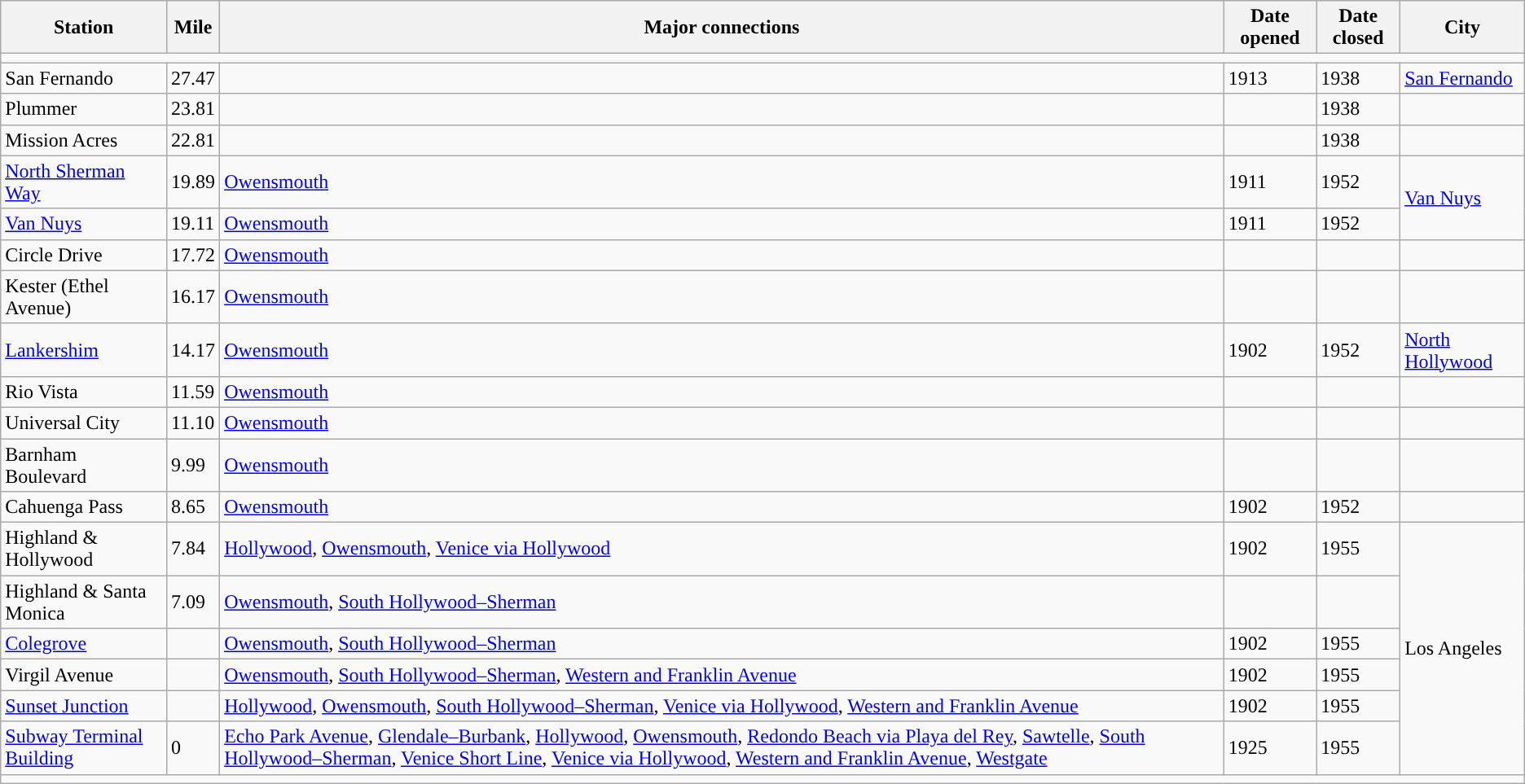<table class="wikitable">
<tr>
<th>Station</th>
<th>Mile</th>
<th>Major connections</th>
<th>Date opened</th>
<th>Date closed</th>
<th>City</th>
</tr>
<tr>
<td colspan = "6"></td>
</tr>
<tr>
<td>San Fernando</td>
<td>27.47</td>
<td></td>
<td>1913</td>
<td>1938</td>
<td rowspan=1><a href='#'>San Fernando</a></td>
</tr>
<tr>
<td>Plummer</td>
<td>23.81</td>
<td></td>
<td></td>
<td>1938</td>
<td></td>
</tr>
<tr>
<td>Mission Acres</td>
<td>22.81</td>
<td></td>
<td></td>
<td>1938</td>
<td></td>
</tr>
<tr>
<td><a href='#'>North Sherman Way</a></td>
<td>19.89</td>
<td><a href='#'>Owensmouth</a></td>
<td>1911</td>
<td>1952</td>
<td rowspan=2><a href='#'>Van Nuys</a></td>
</tr>
<tr>
<td><a href='#'>Van Nuys</a></td>
<td>19.11</td>
<td><a href='#'>Owensmouth</a></td>
<td>1911</td>
<td>1952</td>
</tr>
<tr>
<td>Circle Drive</td>
<td>17.72</td>
<td><a href='#'>Owensmouth</a></td>
<td></td>
<td></td>
<td></td>
</tr>
<tr>
<td>Kester (Ethel Avenue)</td>
<td>16.17</td>
<td><a href='#'>Owensmouth</a></td>
<td></td>
<td></td>
<td></td>
</tr>
<tr>
<td><a href='#'>Lankershim<br></a></td>
<td>14.17</td>
<td><a href='#'>Owensmouth</a></td>
<td>1902</td>
<td>1952</td>
<td rowspan=1><a href='#'>North Hollywood</a></td>
</tr>
<tr>
<td>Rio Vista</td>
<td>11.59</td>
<td><a href='#'>Owensmouth</a></td>
<td></td>
<td></td>
<td></td>
</tr>
<tr>
<td>Universal City</td>
<td>11.10</td>
<td><a href='#'>Owensmouth</a></td>
<td></td>
<td></td>
<td></td>
</tr>
<tr>
<td>Barnham Boulevard</td>
<td>9.99</td>
<td><a href='#'>Owensmouth</a></td>
<td></td>
<td></td>
</tr>
<tr>
<td>Cahuenga Pass</td>
<td>8.65</td>
<td><a href='#'>Owensmouth</a></td>
<td>1902</td>
<td>1952</td>
<td></td>
</tr>
<tr>
<td>Highland & Hollywood</td>
<td>7.84</td>
<td><a href='#'>Hollywood</a>, <a href='#'>Owensmouth</a>, <a href='#'>Venice via Hollywood</a></td>
<td>1902</td>
<td>1955</td>
<td rowspan=6>Los Angeles</td>
</tr>
<tr>
<td>Highland & Santa Monica</td>
<td>7.09</td>
<td><a href='#'>Owensmouth</a>, <a href='#'>South Hollywood–Sherman</a></td>
<td></td>
<td></td>
</tr>
<tr>
<td><a href='#'>Colegrove</a></td>
<td></td>
<td><a href='#'>Owensmouth</a>, <a href='#'>South Hollywood–Sherman</a></td>
<td>1902</td>
<td>1955</td>
</tr>
<tr>
<td>Virgil Avenue</td>
<td></td>
<td><a href='#'>Owensmouth</a>, <a href='#'>South Hollywood–Sherman</a>, <a href='#'>Western and Franklin Avenue</a></td>
<td>1902</td>
<td>1955</td>
</tr>
<tr>
<td><a href='#'>Sunset Junction</a></td>
<td></td>
<td><a href='#'>Hollywood</a>, <a href='#'>Owensmouth</a>, <a href='#'>South Hollywood–Sherman</a>, <a href='#'>Venice via Hollywood</a>, <a href='#'>Western and Franklin Avenue</a></td>
<td>1902</td>
<td>1955</td>
</tr>
<tr>
<td><a href='#'>Subway Terminal Building</a></td>
<td>0</td>
<td><a href='#'>Echo Park Avenue</a>, <a href='#'>Glendale–Burbank</a>, <a href='#'>Hollywood</a>, <a href='#'>Owensmouth</a>, <a href='#'>Redondo Beach via Playa del Rey</a>, <a href='#'>Sawtelle</a>, <a href='#'>South Hollywood–Sherman</a>, <a href='#'>Venice Short Line</a>, <a href='#'>Venice via Hollywood</a>, <a href='#'>Western and Franklin Avenue</a>, <a href='#'>Westgate</a></td>
<td>1925</td>
<td>1955</td>
</tr>
<tr>
<td colspan = "6"></td>
</tr>
</table>
